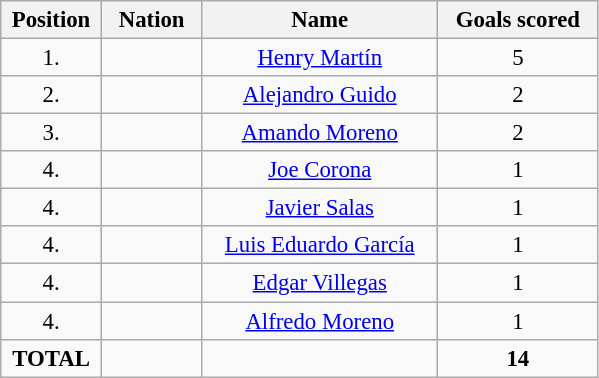<table class="wikitable" style="font-size: 95%; text-align: center;">
<tr>
<th width=60>Position</th>
<th width=60>Nation</th>
<th width=150>Name</th>
<th width=100>Goals scored</th>
</tr>
<tr>
<td>1.</td>
<td> </td>
<td><a href='#'>Henry Martín</a></td>
<td>5</td>
</tr>
<tr>
<td>2.</td>
<td></td>
<td><a href='#'>Alejandro Guido</a></td>
<td>2</td>
</tr>
<tr>
<td>3.</td>
<td></td>
<td><a href='#'>Amando Moreno</a></td>
<td>2</td>
</tr>
<tr>
<td>4.</td>
<td></td>
<td><a href='#'>Joe Corona</a></td>
<td>1</td>
</tr>
<tr>
<td>4.</td>
<td></td>
<td><a href='#'>Javier Salas</a></td>
<td>1</td>
</tr>
<tr>
<td>4.</td>
<td></td>
<td><a href='#'>Luis Eduardo García</a></td>
<td>1</td>
</tr>
<tr>
<td>4.</td>
<td></td>
<td><a href='#'>Edgar Villegas</a></td>
<td>1</td>
</tr>
<tr>
<td>4.</td>
<td></td>
<td><a href='#'>Alfredo Moreno</a></td>
<td>1</td>
</tr>
<tr>
<td><strong>TOTAL</strong></td>
<td></td>
<td></td>
<td><strong>14</strong></td>
</tr>
</table>
